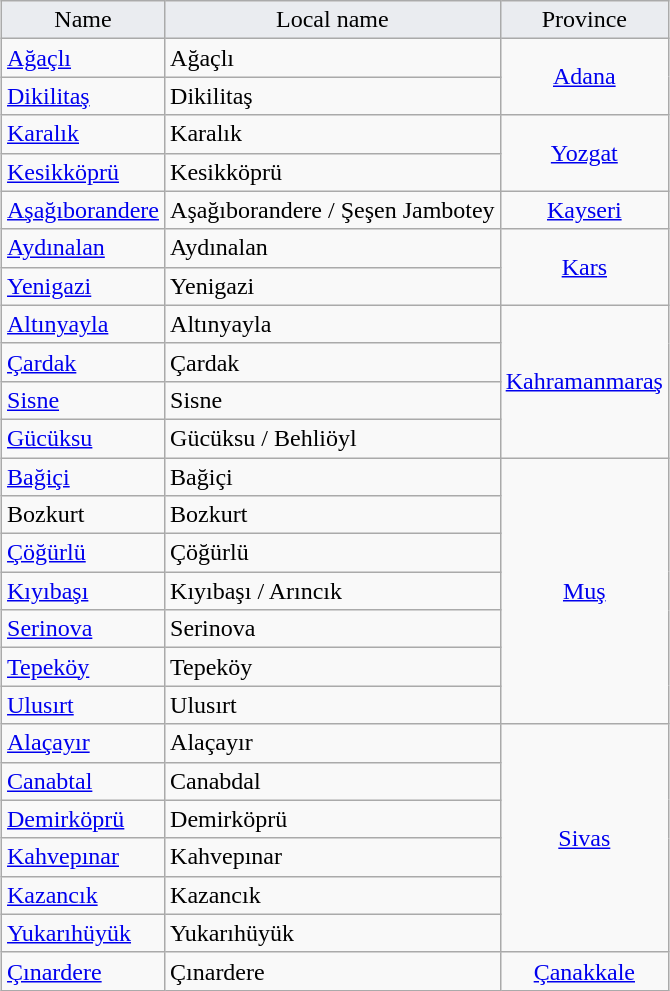<table class="wikitable" style="margin-left:auto;margin-right:auto" style="text-align:center;">
<tr bgcolor="#eaecf0" valign=top>
<td align="center">Name</td>
<td align="center">Local name</td>
<td align="center">Province</td>
</tr>
<tr>
<td align="left"><a href='#'>Ağaçlı</a></td>
<td align="left">Ağaçlı</td>
<td align="center" rowspan="2"><a href='#'>Adana</a></td>
</tr>
<tr>
<td align="left"><a href='#'>Dikilitaş</a></td>
<td align="left">Dikilitaş</td>
</tr>
<tr>
<td align="left"><a href='#'>Karalık</a></td>
<td align="left">Karalık</td>
<td align="center" rowspan="2"><a href='#'>Yozgat</a></td>
</tr>
<tr>
<td align="left"><a href='#'>Kesikköprü</a></td>
<td align="left">Kesikköprü</td>
</tr>
<tr>
<td align="left"><a href='#'>Aşağıborandere</a></td>
<td align="left">Aşağıborandere / Şeşen Jambotey</td>
<td align="center"><a href='#'>Kayseri</a></td>
</tr>
<tr>
<td align="left"><a href='#'>Aydınalan</a></td>
<td align="left">Aydınalan</td>
<td align="center" rowspan="2"><a href='#'>Kars</a></td>
</tr>
<tr>
<td align="left"><a href='#'>Yenigazi</a></td>
<td align="left">Yenigazi</td>
</tr>
<tr>
<td align="left"><a href='#'>Altınyayla</a></td>
<td align="left">Altınyayla</td>
<td align="center" rowspan="4"><a href='#'>Kahramanmaraş</a></td>
</tr>
<tr>
<td align="left"><a href='#'>Çardak</a></td>
<td align="left">Çardak</td>
</tr>
<tr>
<td align="left"><a href='#'>Sisne</a></td>
<td align="left">Sisne</td>
</tr>
<tr>
<td align="left"><a href='#'>Gücüksu</a></td>
<td align="left">Gücüksu / Behliöyl</td>
</tr>
<tr>
<td align="left"><a href='#'>Bağiçi</a></td>
<td align="left">Bağiçi</td>
<td align="center" rowspan="7"><a href='#'>Muş</a></td>
</tr>
<tr>
<td align="left">Bozkurt</td>
<td align="left">Bozkurt</td>
</tr>
<tr>
<td align="left"><a href='#'>Çöğürlü</a></td>
<td align="left">Çöğürlü</td>
</tr>
<tr>
<td align="left"><a href='#'>Kıyıbaşı</a></td>
<td align="left">Kıyıbaşı / Arıncık</td>
</tr>
<tr>
<td align="left"><a href='#'>Serinova</a></td>
<td align="left">Serinova</td>
</tr>
<tr>
<td align="left"><a href='#'>Tepeköy</a></td>
<td align="left">Tepeköy</td>
</tr>
<tr>
<td align="left"><a href='#'>Ulusırt</a></td>
<td align="left">Ulusırt</td>
</tr>
<tr>
<td align="left"><a href='#'>Alaçayır</a></td>
<td align="left">Alaçayır</td>
<td align="center" rowspan="6"><a href='#'>Sivas</a></td>
</tr>
<tr>
<td align="left"><a href='#'>Canabtal</a></td>
<td align="left">Canabdal</td>
</tr>
<tr>
<td align="left"><a href='#'>Demirköprü</a></td>
<td align="left">Demirköprü</td>
</tr>
<tr>
<td align="left"><a href='#'>Kahvepınar</a></td>
<td align="left">Kahvepınar</td>
</tr>
<tr>
<td align="left"><a href='#'>Kazancık</a></td>
<td align="left">Kazancık</td>
</tr>
<tr>
<td align="left"><a href='#'>Yukarıhüyük</a></td>
<td align="left">Yukarıhüyük</td>
</tr>
<tr>
<td align="left"><a href='#'>Çınardere</a></td>
<td align="left">Çınardere</td>
<td align="center"><a href='#'>Çanakkale</a></td>
</tr>
</table>
